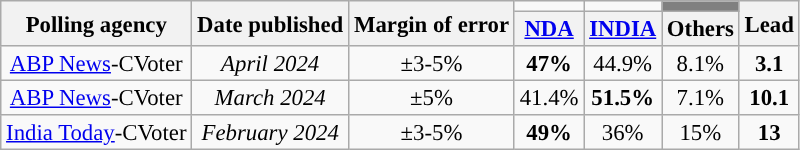<table class="wikitable sortable" style="text-align:center;font-size:95%;line-height:16px">
<tr>
<th rowspan="2">Polling agency</th>
<th rowspan="2">Date published</th>
<th rowspan="2">Margin of error</th>
<td></td>
<td></td>
<td bgcolor="grey"></td>
<th rowspan="2">Lead</th>
</tr>
<tr>
<th><a href='#'>NDA</a></th>
<th><a href='#'>INDIA</a></th>
<th>Others</th>
</tr>
<tr>
<td><a href='#'>ABP News</a>-CVoter</td>
<td><em>April 2024</em></td>
<td>±3-5%</td>
<td><strong>47%</strong></td>
<td>44.9%</td>
<td>8.1%</td>
<td bgcolor=><strong>3.1</strong></td>
</tr>
<tr>
<td><a href='#'>ABP News</a>-CVoter</td>
<td><em>March 2024</em></td>
<td>±5%</td>
<td>41.4%</td>
<td><strong>51.5%</strong></td>
<td>7.1%</td>
<td bgcolor=><strong>10.1</strong></td>
</tr>
<tr>
<td><a href='#'>India Today</a>-CVoter</td>
<td><em>February 2024</em></td>
<td>±3-5%</td>
<td><strong>49%</strong></td>
<td>36%</td>
<td>15%</td>
<td><strong>13</strong></td>
</tr>
</table>
